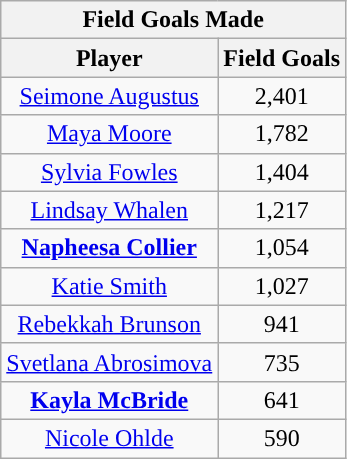<table class="wikitable sortable" style="text-align:center">
<tr>
<th colspan="5">Field Goals Made</th>
</tr>
<tr>
<th>Player</th>
<th>Field Goals</th>
</tr>
<tr>
<td><a href='#'>Seimone Augustus</a></td>
<td>2,401</td>
</tr>
<tr>
<td><a href='#'>Maya Moore</a></td>
<td>1,782</td>
</tr>
<tr>
<td><a href='#'>Sylvia Fowles</a></td>
<td>1,404</td>
</tr>
<tr>
<td><a href='#'>Lindsay Whalen</a></td>
<td>1,217</td>
</tr>
<tr>
<td><strong><a href='#'>Napheesa Collier</a></strong></td>
<td>1,054</td>
</tr>
<tr>
<td><a href='#'>Katie Smith</a></td>
<td>1,027</td>
</tr>
<tr>
<td><a href='#'>Rebekkah Brunson</a></td>
<td>941</td>
</tr>
<tr>
<td><a href='#'>Svetlana Abrosimova</a></td>
<td>735</td>
</tr>
<tr>
<td><strong><a href='#'>Kayla McBride</a></strong></td>
<td>641</td>
</tr>
<tr>
<td><a href='#'>Nicole Ohlde</a></td>
<td>590</td>
</tr>
</table>
